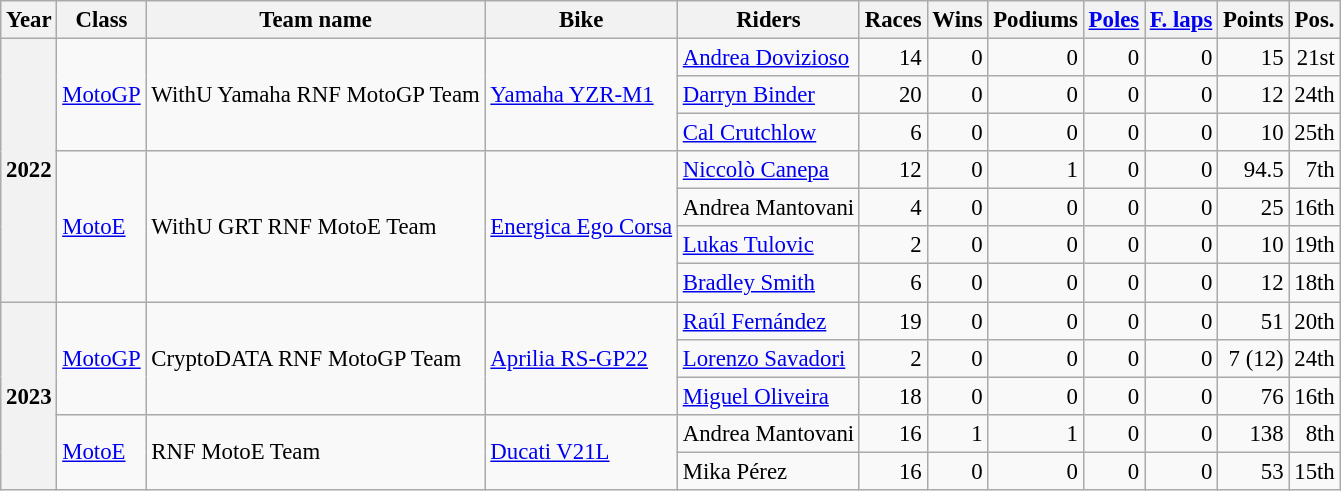<table class="wikitable" style="text-align:right; font-size:95%">
<tr>
<th scope="col">Year</th>
<th scope="col">Class</th>
<th scope="col">Team name</th>
<th scope="col">Bike</th>
<th scope="col">Riders</th>
<th scope="col">Races</th>
<th scope="col">Wins</th>
<th scope="col">Podiums</th>
<th scope="col"><a href='#'>Poles</a></th>
<th scope="col"><a href='#'>F. laps</a></th>
<th scope="col">Points</th>
<th scope="col">Pos.</th>
</tr>
<tr>
<th rowspan="7" align="left">2022</th>
<td rowspan="3" align="left"><a href='#'>MotoGP</a></td>
<td rowspan="3" align="left">WithU Yamaha RNF MotoGP Team</td>
<td rowspan="3" align="left"><a href='#'>Yamaha YZR-M1</a></td>
<td align="left"> <a href='#'>Andrea Dovizioso</a></td>
<td>14</td>
<td>0</td>
<td>0</td>
<td>0</td>
<td>0</td>
<td>15</td>
<td>21st</td>
</tr>
<tr>
<td align="left"> <a href='#'>Darryn Binder</a></td>
<td>20</td>
<td>0</td>
<td>0</td>
<td>0</td>
<td>0</td>
<td>12</td>
<td>24th</td>
</tr>
<tr>
<td align="left"> <a href='#'>Cal Crutchlow</a></td>
<td>6</td>
<td>0</td>
<td>0</td>
<td>0</td>
<td>0</td>
<td>10</td>
<td>25th</td>
</tr>
<tr>
<td rowspan="4" align="left"><a href='#'>MotoE</a></td>
<td rowspan="4" align="left">WithU GRT RNF MotoE Team</td>
<td rowspan="4" align="left"><a href='#'>Energica Ego Corsa</a></td>
<td align="left"> <a href='#'>Niccolò Canepa</a></td>
<td>12</td>
<td>0</td>
<td>1</td>
<td>0</td>
<td>0</td>
<td>94.5</td>
<td>7th</td>
</tr>
<tr>
<td align="left"> Andrea Mantovani</td>
<td>4</td>
<td>0</td>
<td>0</td>
<td>0</td>
<td>0</td>
<td>25</td>
<td>16th</td>
</tr>
<tr>
<td align="left"> <a href='#'>Lukas Tulovic</a></td>
<td>2</td>
<td>0</td>
<td>0</td>
<td>0</td>
<td>0</td>
<td>10</td>
<td>19th</td>
</tr>
<tr>
<td align="left"> <a href='#'>Bradley Smith</a></td>
<td>6</td>
<td>0</td>
<td>0</td>
<td>0</td>
<td>0</td>
<td>12</td>
<td>18th</td>
</tr>
<tr>
<th rowspan="5">2023</th>
<td rowspan="3"><a href='#'>MotoGP</a></td>
<td rowspan="3" align="left">CryptoDATA RNF MotoGP Team</td>
<td rowspan="3" align="left"><a href='#'>Aprilia RS-GP22</a></td>
<td align="left"> <a href='#'>Raúl Fernández</a></td>
<td>19</td>
<td>0</td>
<td>0</td>
<td>0</td>
<td>0</td>
<td>51</td>
<td>20th</td>
</tr>
<tr>
<td align="left"> <a href='#'>Lorenzo Savadori</a></td>
<td>2</td>
<td>0</td>
<td>0</td>
<td>0</td>
<td>0</td>
<td>7 (12)</td>
<td>24th</td>
</tr>
<tr>
<td align="left"> <a href='#'>Miguel Oliveira</a></td>
<td>18</td>
<td>0</td>
<td>0</td>
<td>0</td>
<td>0</td>
<td>76</td>
<td>16th</td>
</tr>
<tr>
<td rowspan="2" align="left"><a href='#'>MotoE</a></td>
<td rowspan="2" align="left">RNF MotoE Team</td>
<td rowspan="2" align="left"><a href='#'>Ducati V21L</a></td>
<td align="left"> Andrea Mantovani</td>
<td>16</td>
<td>1</td>
<td>1</td>
<td>0</td>
<td>0</td>
<td>138</td>
<td>8th</td>
</tr>
<tr>
<td align="left"> Mika Pérez</td>
<td>16</td>
<td>0</td>
<td>0</td>
<td>0</td>
<td>0</td>
<td>53</td>
<td>15th</td>
</tr>
</table>
